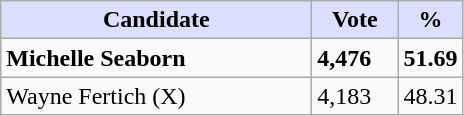<table class="wikitable">
<tr>
<th style="background:#ddf; width:200px;">Candidate</th>
<th style="background:#ddf; width:50px;">Vote</th>
<th style="background:#ddf; width:30px;">%</th>
</tr>
<tr>
<td><strong>Michelle Seaborn</strong></td>
<td><strong>4,476</strong></td>
<td><strong>51.69</strong></td>
</tr>
<tr>
<td>Wayne Fertich (X)</td>
<td>4,183</td>
<td>48.31</td>
</tr>
</table>
